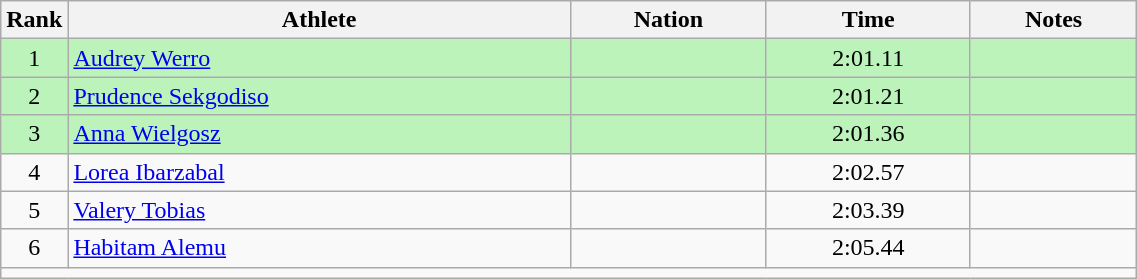<table class="wikitable sortable" style="text-align:center;width: 60%;">
<tr>
<th scope="col" style="width: 10px;">Rank</th>
<th scope="col">Athlete</th>
<th scope="col">Nation</th>
<th scope="col">Time</th>
<th scope="col">Notes</th>
</tr>
<tr bgcolor=bbf3bb>
<td>1</td>
<td align=left><a href='#'>Audrey Werro</a></td>
<td align=left></td>
<td>2:01.11</td>
<td></td>
</tr>
<tr bgcolor=bbf3bb>
<td>2</td>
<td align=left><a href='#'>Prudence Sekgodiso</a></td>
<td align=left></td>
<td>2:01.21</td>
<td></td>
</tr>
<tr bgcolor=bbf3bb>
<td>3</td>
<td align=left><a href='#'>Anna Wielgosz</a></td>
<td align=left></td>
<td>2:01.36</td>
<td></td>
</tr>
<tr>
<td>4</td>
<td align=left><a href='#'>Lorea Ibarzabal</a></td>
<td align=left></td>
<td>2:02.57</td>
<td></td>
</tr>
<tr>
<td>5</td>
<td align=left><a href='#'>Valery Tobias</a></td>
<td align=left></td>
<td>2:03.39</td>
<td></td>
</tr>
<tr>
<td>6</td>
<td align=left><a href='#'>Habitam Alemu</a></td>
<td align=left></td>
<td>2:05.44</td>
<td></td>
</tr>
<tr class="sortbottom">
<td colspan="5"></td>
</tr>
</table>
